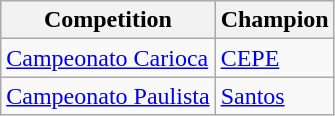<table class="wikitable">
<tr>
<th>Competition</th>
<th>Champion</th>
</tr>
<tr>
<td><a href='#'>Campeonato Carioca</a></td>
<td><a href='#'>CEPE</a></td>
</tr>
<tr>
<td><a href='#'>Campeonato Paulista</a></td>
<td><a href='#'>Santos</a></td>
</tr>
</table>
